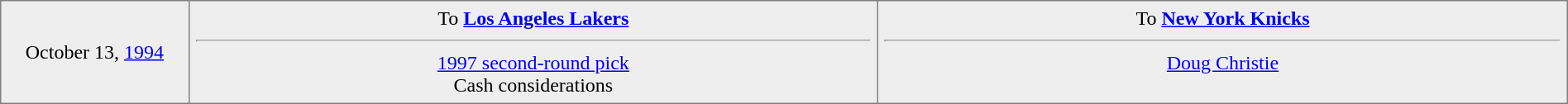<table border="1" style="border-collapse:collapse; text-align:center; width:100%;"  cellpadding="5">
<tr style="background:#eee;">
<td style="width:12%">October 13, <a href='#'>1994</a></td>
<td style="width:44%" valign="top">To <strong><a href='#'>Los Angeles Lakers</a></strong><hr><a href='#'>1997 second-round pick</a><br>Cash considerations</td>
<td style="width:44%" valign="top">To <strong><a href='#'>New York Knicks</a></strong><hr><a href='#'>Doug Christie</a></td>
</tr>
</table>
